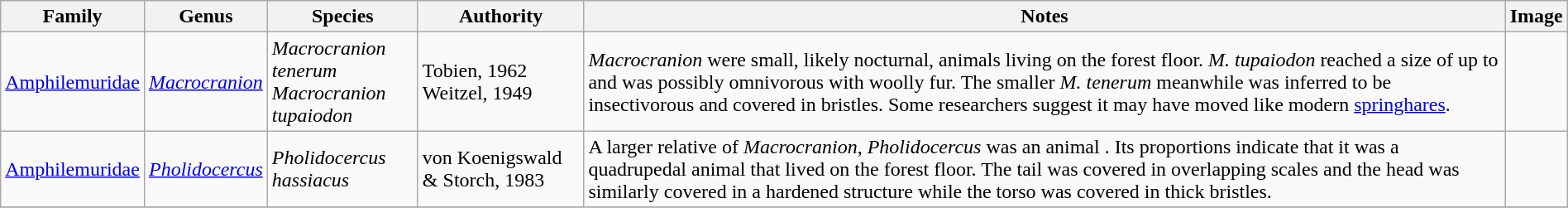<table class="wikitable" align="center" width="100%">
<tr>
<th>Family</th>
<th>Genus</th>
<th>Species</th>
<th>Authority</th>
<th>Notes</th>
<th>Image</th>
</tr>
<tr>
<td><a href='#'>Amphilemuridae</a></td>
<td><em><a href='#'>Macrocranion</a></em></td>
<td><em>Macrocranion tenerum</em><br><em>Macrocranion tupaiodon</em></td>
<td>Tobien, 1962<br>Weitzel, 1949</td>
<td><em>Macrocranion</em> were small, likely nocturnal, animals living on the forest floor. <em>M. tupaiodon</em> reached a size of up to  and was possibly omnivorous with woolly fur. The smaller <em>M. tenerum</em> meanwhile was inferred to be insectivorous and covered in bristles. Some researchers suggest it may have moved like modern <a href='#'>springhares</a>.</td>
<td></td>
</tr>
<tr>
<td><a href='#'>Amphilemuridae</a></td>
<td><em><a href='#'>Pholidocercus</a></em></td>
<td><em>Pholidocercus hassiacus</em></td>
<td>von Koenigswald & Storch, 1983</td>
<td>A larger relative of <em>Macrocranion</em>, <em>Pholidocercus</em> was an animal . Its proportions indicate that it was a quadrupedal animal that lived on the forest floor. The tail was covered in overlapping scales and the head was similarly covered in a hardened structure while the torso was covered in thick bristles.</td>
<td></td>
</tr>
<tr>
</tr>
</table>
